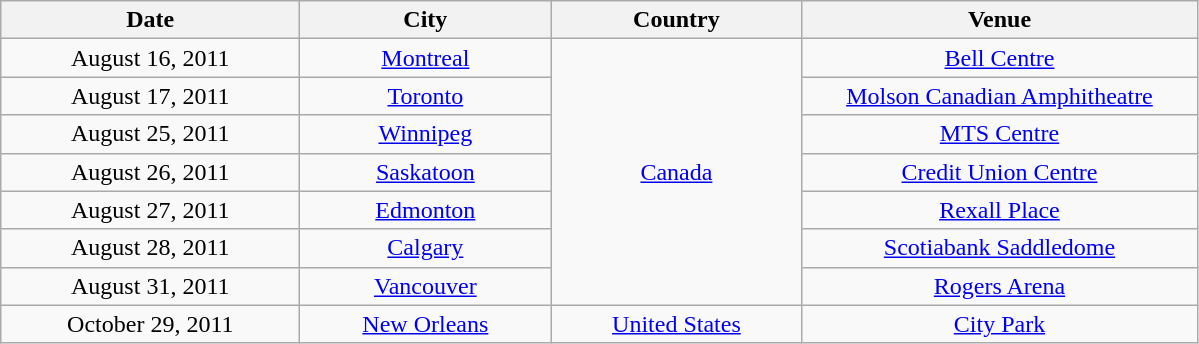<table class="wikitable plainrowheaders" style="text-align:center;">
<tr>
<th scope="col" style="width:12em;">Date</th>
<th scope="col" style="width:10em;">City</th>
<th scope="col" style="width:10em;">Country</th>
<th scope="col" style="width:16em;">Venue</th>
</tr>
<tr>
<td>August 16, 2011</td>
<td><a href='#'>Montreal</a></td>
<td rowspan="7"><a href='#'>Canada</a></td>
<td><a href='#'>Bell Centre</a></td>
</tr>
<tr>
<td>August 17, 2011</td>
<td><a href='#'>Toronto</a></td>
<td><a href='#'>Molson Canadian Amphitheatre</a></td>
</tr>
<tr>
<td>August 25, 2011</td>
<td><a href='#'>Winnipeg</a></td>
<td><a href='#'>MTS Centre</a></td>
</tr>
<tr>
<td>August 26, 2011</td>
<td><a href='#'>Saskatoon</a></td>
<td><a href='#'>Credit Union Centre</a></td>
</tr>
<tr>
<td>August 27, 2011</td>
<td><a href='#'>Edmonton</a></td>
<td><a href='#'>Rexall Place</a></td>
</tr>
<tr>
<td>August 28, 2011</td>
<td><a href='#'>Calgary</a></td>
<td><a href='#'>Scotiabank Saddledome</a></td>
</tr>
<tr>
<td>August 31, 2011</td>
<td><a href='#'>Vancouver</a></td>
<td><a href='#'>Rogers Arena</a></td>
</tr>
<tr>
<td>October 29, 2011</td>
<td><a href='#'>New Orleans</a></td>
<td><a href='#'>United States</a></td>
<td><a href='#'>City Park</a></td>
</tr>
</table>
